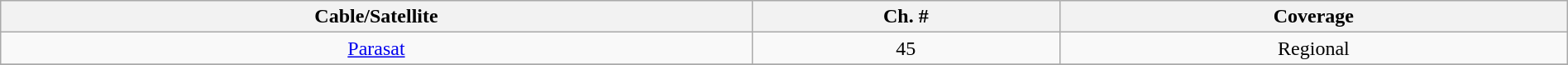<table class="wikitable unsortable" style="width:100%; text-align:center;">
<tr>
<th>Cable/Satellite</th>
<th>Ch. #</th>
<th class="unsortable">Coverage</th>
</tr>
<tr>
<td><a href='#'>Parasat</a></td>
<td>45</td>
<td>Regional</td>
</tr>
<tr>
</tr>
</table>
